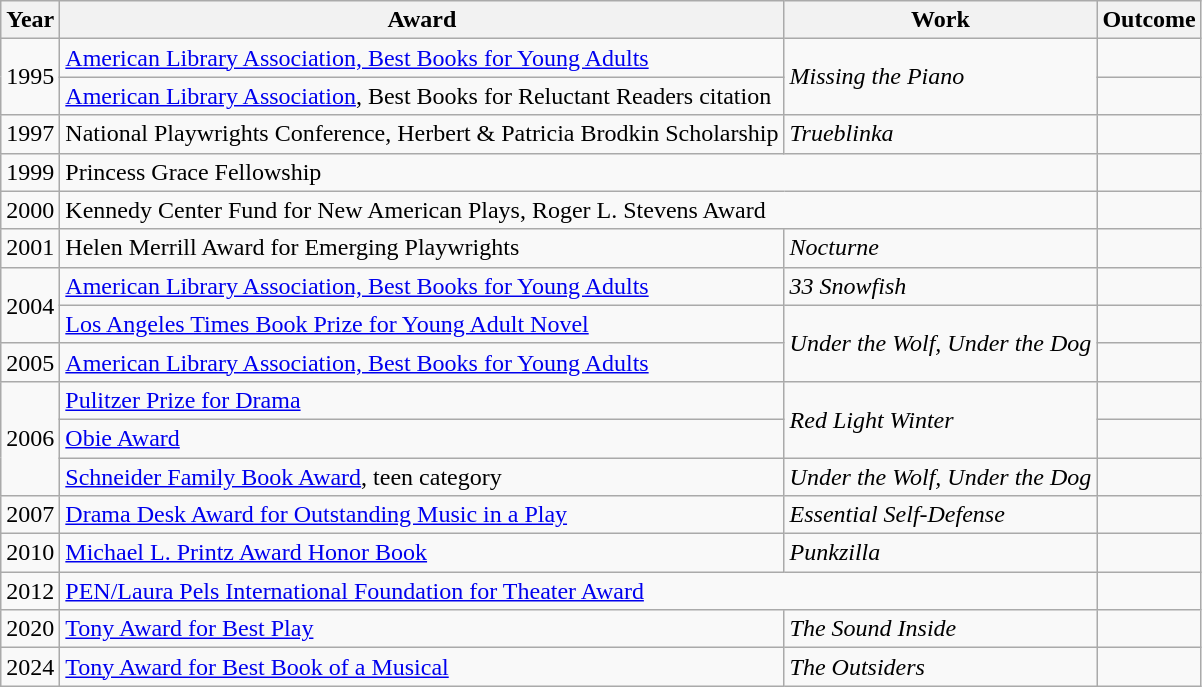<table class="wikitable">
<tr>
<th>Year</th>
<th>Award</th>
<th>Work</th>
<th>Outcome</th>
</tr>
<tr>
<td rowspan=2>1995</td>
<td><a href='#'>American Library Association, Best Books for Young Adults</a></td>
<td rowspan=2><em>Missing the Piano</em></td>
<td></td>
</tr>
<tr>
<td><a href='#'>American Library Association</a>, Best Books for Reluctant Readers citation</td>
<td></td>
</tr>
<tr>
<td>1997</td>
<td>National Playwrights Conference, Herbert & Patricia Brodkin Scholarship</td>
<td><em>Trueblinka</em></td>
<td></td>
</tr>
<tr>
<td>1999</td>
<td colspan=2>Princess Grace Fellowship</td>
<td></td>
</tr>
<tr>
<td>2000</td>
<td colspan=2>Kennedy Center Fund for New American Plays, Roger L. Stevens Award</td>
<td></td>
</tr>
<tr>
<td>2001</td>
<td>Helen Merrill Award for Emerging Playwrights</td>
<td><em>Nocturne</em></td>
<td></td>
</tr>
<tr>
<td rowspan=2>2004</td>
<td><a href='#'>American Library Association, Best Books for Young Adults</a></td>
<td><em>33 Snowfish</em></td>
<td></td>
</tr>
<tr>
<td><a href='#'>Los Angeles Times Book Prize for Young Adult Novel</a></td>
<td rowspan=2><em>Under the Wolf, Under the Dog</em></td>
<td></td>
</tr>
<tr>
<td>2005</td>
<td><a href='#'>American Library Association, Best Books for Young Adults</a></td>
<td></td>
</tr>
<tr>
<td rowspan=3>2006</td>
<td><a href='#'>Pulitzer Prize for Drama</a></td>
<td rowspan=2><em>Red Light Winter</em></td>
<td></td>
</tr>
<tr>
<td><a href='#'>Obie Award</a></td>
<td></td>
</tr>
<tr>
<td><a href='#'>Schneider Family Book Award</a>, teen category</td>
<td><em>Under the Wolf, Under the Dog</em></td>
<td></td>
</tr>
<tr>
<td>2007</td>
<td><a href='#'>Drama Desk Award for Outstanding Music in a Play</a></td>
<td><em>Essential Self-Defense</em></td>
<td></td>
</tr>
<tr>
<td>2010</td>
<td><a href='#'>Michael L. Printz Award Honor Book</a></td>
<td><em>Punkzilla</em></td>
<td></td>
</tr>
<tr>
<td>2012</td>
<td colspan=2><a href='#'>PEN/Laura Pels International Foundation for Theater Award</a></td>
<td></td>
</tr>
<tr>
<td>2020</td>
<td><a href='#'>Tony Award for Best Play</a></td>
<td><em>The Sound Inside</em></td>
<td></td>
</tr>
<tr>
<td>2024</td>
<td><a href='#'>Tony Award for Best Book of a Musical</a></td>
<td><em>The Outsiders</em></td>
<td></td>
</tr>
</table>
